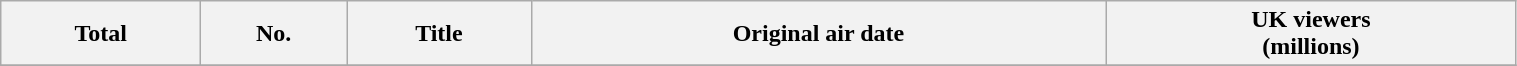<table class="wikitable plainrowheaders" style="width:80%;">
<tr>
<th scope="col" style="background:ADD8E6;">Total</th>
<th scope="col" style="background:ADD8E6;">No.</th>
<th scope="col" style="background:ADD8E6;">Title</th>
<th scope="col" style="background:ADD8E6;">Original air date</th>
<th scope="col" style="background:ADD8E6;">UK viewers<br>(millions)</th>
</tr>
<tr>
</tr>
</table>
